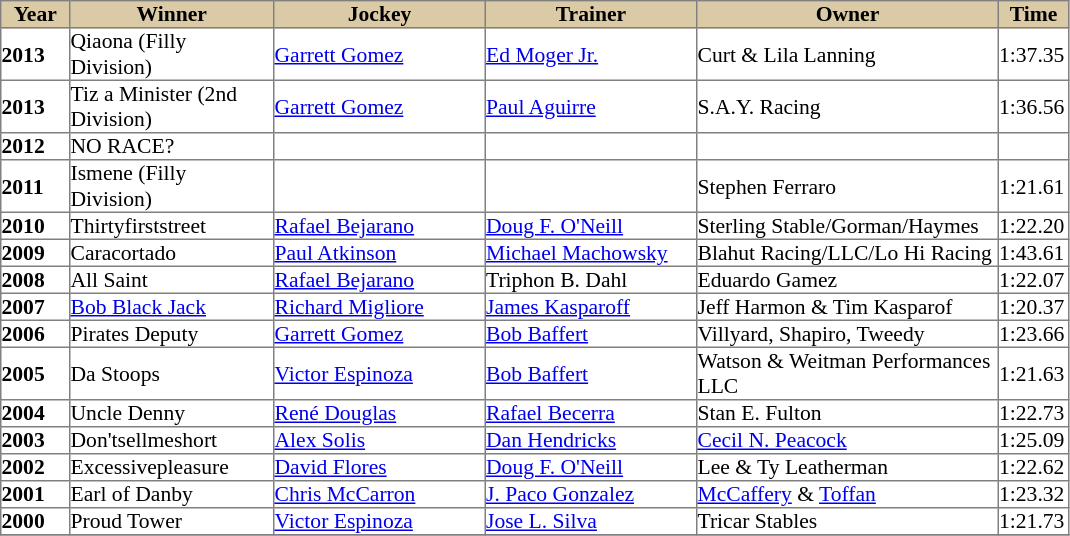<table class = "sortable" | border="1" cellpadding="0" style="border-collapse: collapse; font-size:90%">
<tr bgcolor="#DACAA5" align="center">
<td width="45px"><strong>Year</strong> <br></td>
<td width="135px"><strong>Winner</strong> <br></td>
<td width="140px"><strong>Jockey</strong> <br></td>
<td width="140px"><strong>Trainer</strong> <br></td>
<td width="200px"><strong>Owner</strong> <br></td>
<td width="46px"><strong>Time</strong></td>
</tr>
<tr>
<td><strong>2013</strong></td>
<td>Qiaona (Filly Division)</td>
<td><a href='#'>Garrett Gomez</a></td>
<td><a href='#'>Ed Moger Jr.</a></td>
<td>Curt & Lila Lanning</td>
<td>1:37.35</td>
</tr>
<tr>
<td><strong>2013</strong></td>
<td>Tiz a Minister (2nd Division)</td>
<td><a href='#'>Garrett Gomez</a></td>
<td><a href='#'>Paul Aguirre</a></td>
<td>S.A.Y. Racing</td>
<td>1:36.56</td>
</tr>
<tr>
<td><strong>2012</strong></td>
<td>NO RACE?</td>
<td></td>
<td></td>
<td></td>
<td></td>
</tr>
<tr>
<td><strong>2011</strong></td>
<td>Ismene (Filly Division)</td>
<td></td>
<td></td>
<td>Stephen Ferraro</td>
<td>1:21.61</td>
</tr>
<tr>
<td><strong>2010</strong></td>
<td>Thirtyfirststreet</td>
<td><a href='#'>Rafael Bejarano</a></td>
<td><a href='#'>Doug F. O'Neill</a></td>
<td>Sterling Stable/Gorman/Haymes</td>
<td>1:22.20</td>
</tr>
<tr>
<td><strong>2009</strong></td>
<td>Caracortado</td>
<td><a href='#'>Paul Atkinson</a></td>
<td><a href='#'>Michael Machowsky</a></td>
<td>Blahut Racing/LLC/Lo Hi Racing</td>
<td>1:43.61</td>
</tr>
<tr>
<td><strong>2008</strong></td>
<td>All Saint</td>
<td><a href='#'>Rafael Bejarano</a></td>
<td>Triphon B. Dahl</td>
<td>Eduardo Gamez</td>
<td>1:22.07</td>
</tr>
<tr>
<td><strong>2007</strong></td>
<td><a href='#'>Bob Black Jack</a></td>
<td><a href='#'>Richard Migliore</a></td>
<td><a href='#'>James Kasparoff</a></td>
<td>Jeff Harmon & Tim Kasparof</td>
<td>1:20.37</td>
</tr>
<tr>
<td><strong>2006</strong></td>
<td>Pirates Deputy</td>
<td><a href='#'>Garrett Gomez</a></td>
<td><a href='#'>Bob Baffert</a></td>
<td>Villyard, Shapiro, Tweedy</td>
<td>1:23.66</td>
</tr>
<tr>
<td><strong>2005</strong></td>
<td>Da Stoops</td>
<td><a href='#'>Victor Espinoza</a></td>
<td><a href='#'>Bob Baffert</a></td>
<td>Watson & Weitman Performances LLC</td>
<td>1:21.63</td>
</tr>
<tr>
<td><strong>2004</strong></td>
<td>Uncle Denny</td>
<td><a href='#'>René Douglas</a></td>
<td><a href='#'>Rafael Becerra</a></td>
<td>Stan E. Fulton</td>
<td>1:22.73</td>
</tr>
<tr>
<td><strong>2003</strong></td>
<td>Don'tsellmeshort</td>
<td><a href='#'>Alex Solis</a></td>
<td><a href='#'>Dan Hendricks</a></td>
<td><a href='#'>Cecil N. Peacock</a></td>
<td>1:25.09</td>
</tr>
<tr>
<td><strong>2002</strong></td>
<td>Excessivepleasure</td>
<td><a href='#'>David Flores</a></td>
<td><a href='#'>Doug F. O'Neill</a></td>
<td>Lee & Ty Leatherman</td>
<td>1:22.62</td>
</tr>
<tr>
<td><strong>2001</strong></td>
<td>Earl of Danby</td>
<td><a href='#'>Chris McCarron</a></td>
<td><a href='#'>J. Paco Gonzalez</a></td>
<td><a href='#'>McCaffery</a> & <a href='#'>Toffan</a></td>
<td>1:23.32</td>
</tr>
<tr>
<td><strong>2000</strong></td>
<td>Proud Tower</td>
<td><a href='#'>Victor Espinoza</a></td>
<td><a href='#'>Jose L. Silva</a></td>
<td>Tricar Stables</td>
<td>1:21.73</td>
</tr>
<tr>
</tr>
</table>
